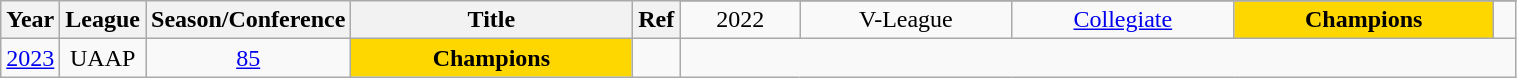<table class="wikitable sortable" style="text-align:center" width="80%">
<tr>
<th style="width:5px;" rowspan="2">Year</th>
<th style="width:25px;" rowspan="2">League</th>
<th style="width:100px;" rowspan="2">Season/Conference</th>
<th style="width:180px;" rowspan="2">Title</th>
<th style="width:25px;" rowspan="2">Ref</th>
</tr>
<tr>
<td>2022</td>
<td>V-League</td>
<td><a href='#'>Collegiate</a></td>
<td style="background:gold;"><strong>Champions</strong></td>
<td></td>
</tr>
<tr align=center>
<td><a href='#'>2023</a></td>
<td>UAAP</td>
<td><a href='#'>85</a></td>
<td style="background:gold"><strong>Champions</strong></td>
<td></td>
</tr>
</table>
